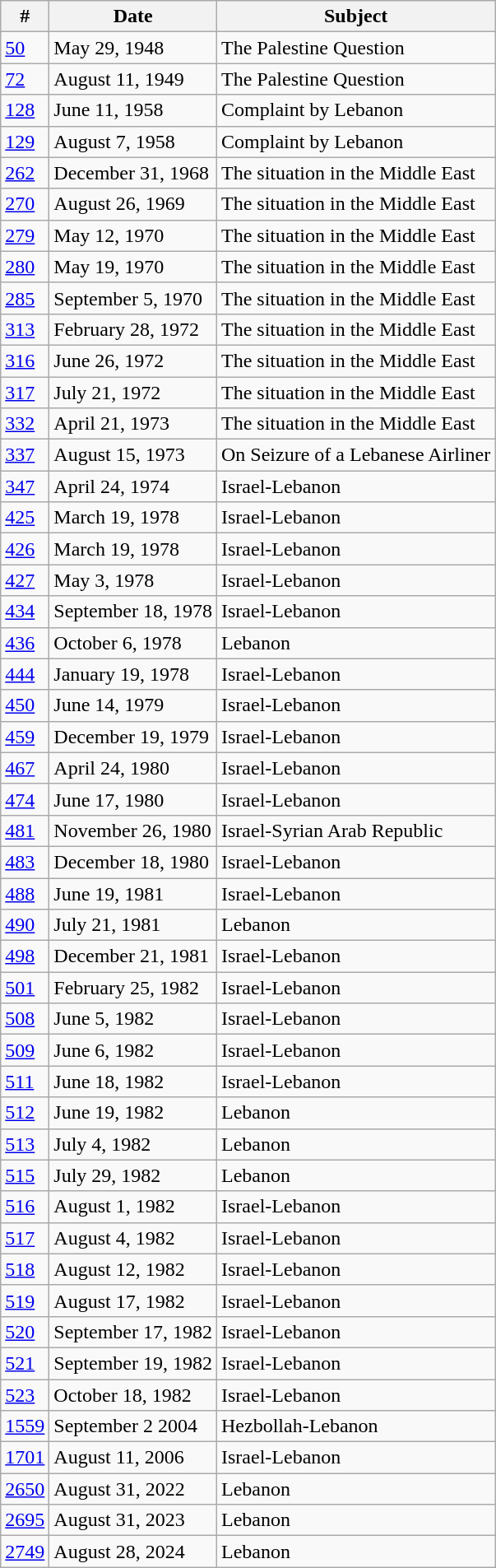<table class="wikitable">
<tr>
<th>#</th>
<th>Date</th>
<th>Subject</th>
</tr>
<tr>
<td><a href='#'>50</a></td>
<td>May 29, 1948</td>
<td>The Palestine Question</td>
</tr>
<tr>
<td><a href='#'>72</a></td>
<td>August 11, 1949</td>
<td>The Palestine Question</td>
</tr>
<tr>
<td><a href='#'>128</a></td>
<td>June 11, 1958</td>
<td>Complaint by Lebanon</td>
</tr>
<tr>
<td><a href='#'>129</a></td>
<td>August 7, 1958</td>
<td>Complaint by Lebanon</td>
</tr>
<tr>
<td><a href='#'>262</a></td>
<td>December 31, 1968</td>
<td>The situation in the Middle East</td>
</tr>
<tr>
<td><a href='#'>270</a></td>
<td>August 26, 1969</td>
<td>The situation in the Middle East</td>
</tr>
<tr>
<td><a href='#'>279</a></td>
<td>May 12, 1970</td>
<td>The situation in the Middle East</td>
</tr>
<tr>
<td><a href='#'>280</a></td>
<td>May 19, 1970</td>
<td>The situation in the Middle East</td>
</tr>
<tr>
<td><a href='#'>285</a></td>
<td>September 5, 1970</td>
<td>The situation in the Middle East</td>
</tr>
<tr>
<td><a href='#'>313</a></td>
<td>February 28, 1972</td>
<td>The situation in the Middle East</td>
</tr>
<tr>
<td><a href='#'>316</a></td>
<td>June 26, 1972</td>
<td>The situation in the Middle East</td>
</tr>
<tr>
<td><a href='#'>317</a></td>
<td>July 21, 1972</td>
<td>The situation in the Middle East</td>
</tr>
<tr>
<td><a href='#'>332</a></td>
<td>April 21, 1973</td>
<td>The situation in the Middle East</td>
</tr>
<tr>
<td><a href='#'>337</a></td>
<td>August 15, 1973</td>
<td>On Seizure of a Lebanese Airliner</td>
</tr>
<tr>
<td><a href='#'>347</a></td>
<td>April 24, 1974</td>
<td>Israel-Lebanon</td>
</tr>
<tr>
<td><a href='#'>425</a></td>
<td>March 19, 1978</td>
<td>Israel-Lebanon</td>
</tr>
<tr>
<td><a href='#'>426</a></td>
<td>March 19, 1978</td>
<td>Israel-Lebanon</td>
</tr>
<tr>
<td><a href='#'>427</a></td>
<td>May 3, 1978</td>
<td>Israel-Lebanon</td>
</tr>
<tr>
<td><a href='#'>434</a></td>
<td>September 18, 1978</td>
<td>Israel-Lebanon</td>
</tr>
<tr>
<td><a href='#'>436</a></td>
<td>October 6, 1978</td>
<td>Lebanon</td>
</tr>
<tr>
<td><a href='#'>444</a></td>
<td>January 19, 1978</td>
<td>Israel-Lebanon</td>
</tr>
<tr>
<td><a href='#'>450</a></td>
<td>June 14, 1979</td>
<td>Israel-Lebanon</td>
</tr>
<tr>
<td><a href='#'>459</a></td>
<td>December 19, 1979</td>
<td>Israel-Lebanon</td>
</tr>
<tr>
<td><a href='#'>467</a></td>
<td>April 24, 1980</td>
<td>Israel-Lebanon</td>
</tr>
<tr>
<td><a href='#'>474</a></td>
<td>June 17, 1980</td>
<td>Israel-Lebanon</td>
</tr>
<tr>
<td><a href='#'>481</a></td>
<td>November 26, 1980</td>
<td>Israel-Syrian Arab Republic</td>
</tr>
<tr>
<td><a href='#'>483</a></td>
<td>December 18, 1980</td>
<td>Israel-Lebanon</td>
</tr>
<tr>
<td><a href='#'>488</a></td>
<td>June 19, 1981</td>
<td>Israel-Lebanon</td>
</tr>
<tr>
<td><a href='#'>490</a></td>
<td>July 21, 1981</td>
<td>Lebanon</td>
</tr>
<tr>
<td><a href='#'>498</a></td>
<td>December 21, 1981</td>
<td>Israel-Lebanon</td>
</tr>
<tr>
<td><a href='#'>501</a></td>
<td>February 25, 1982</td>
<td>Israel-Lebanon</td>
</tr>
<tr>
<td><a href='#'>508</a></td>
<td>June 5, 1982</td>
<td>Israel-Lebanon</td>
</tr>
<tr>
<td><a href='#'>509</a></td>
<td>June 6, 1982</td>
<td>Israel-Lebanon</td>
</tr>
<tr>
<td><a href='#'>511</a></td>
<td>June 18, 1982</td>
<td>Israel-Lebanon</td>
</tr>
<tr>
<td><a href='#'>512</a></td>
<td>June 19, 1982</td>
<td>Lebanon</td>
</tr>
<tr>
<td><a href='#'>513</a></td>
<td>July 4, 1982</td>
<td>Lebanon</td>
</tr>
<tr>
<td><a href='#'>515</a></td>
<td>July 29, 1982</td>
<td>Lebanon</td>
</tr>
<tr>
<td><a href='#'>516</a></td>
<td>August 1, 1982</td>
<td>Israel-Lebanon</td>
</tr>
<tr>
<td><a href='#'>517</a></td>
<td>August 4, 1982</td>
<td>Israel-Lebanon</td>
</tr>
<tr>
<td><a href='#'>518</a></td>
<td>August 12, 1982</td>
<td>Israel-Lebanon</td>
</tr>
<tr>
<td><a href='#'>519</a></td>
<td>August 17, 1982</td>
<td>Israel-Lebanon</td>
</tr>
<tr>
<td><a href='#'>520</a></td>
<td>September 17, 1982</td>
<td>Israel-Lebanon</td>
</tr>
<tr>
<td><a href='#'>521</a></td>
<td>September 19, 1982</td>
<td>Israel-Lebanon</td>
</tr>
<tr>
<td><a href='#'>523</a></td>
<td>October 18, 1982</td>
<td>Israel-Lebanon</td>
</tr>
<tr>
<td><a href='#'>1559</a></td>
<td>September 2 2004</td>
<td>Hezbollah-Lebanon</td>
</tr>
<tr>
<td><a href='#'>1701</a></td>
<td>August 11, 2006</td>
<td>Israel-Lebanon</td>
</tr>
<tr>
<td><a href='#'>2650</a></td>
<td>August 31, 2022</td>
<td>Lebanon</td>
</tr>
<tr>
<td><a href='#'>2695</a></td>
<td>August 31, 2023</td>
<td>Lebanon</td>
</tr>
<tr>
<td><a href='#'>2749</a></td>
<td>August 28, 2024</td>
<td>Lebanon</td>
</tr>
</table>
